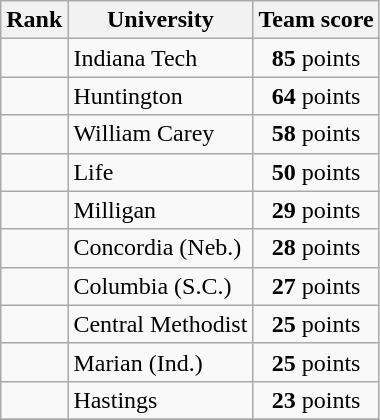<table class="wikitable sortable" style=" text-align:center">
<tr>
<th>Rank</th>
<th>University</th>
<th>Team score</th>
</tr>
<tr>
<td></td>
<td align=left>Indiana Tech</td>
<td><strong>85</strong> points</td>
</tr>
<tr>
<td></td>
<td align=left>Huntington</td>
<td><strong>64</strong> points</td>
</tr>
<tr>
<td></td>
<td align=left>William Carey</td>
<td><strong>58</strong> points</td>
</tr>
<tr>
<td></td>
<td align=left>Life</td>
<td><strong>50</strong> points</td>
</tr>
<tr>
<td></td>
<td align=left>Milligan</td>
<td><strong>29</strong> points</td>
</tr>
<tr>
<td></td>
<td align=left>Concordia (Neb.)</td>
<td><strong>28</strong> points</td>
</tr>
<tr>
<td></td>
<td align=left>Columbia (S.C.)</td>
<td><strong>27</strong> points</td>
</tr>
<tr>
<td></td>
<td align=left>Central Methodist</td>
<td><strong>25</strong> points</td>
</tr>
<tr>
<td></td>
<td align=left>Marian (Ind.)</td>
<td><strong>25</strong> points</td>
</tr>
<tr>
<td></td>
<td align=left>Hastings</td>
<td><strong>23</strong> points</td>
</tr>
<tr>
</tr>
</table>
